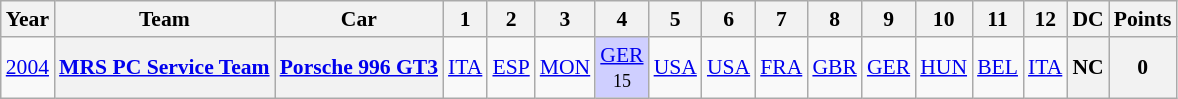<table class="wikitable" style="text-align:center; font-size:90%">
<tr>
<th>Year</th>
<th>Team</th>
<th>Car</th>
<th>1</th>
<th>2</th>
<th>3</th>
<th>4</th>
<th>5</th>
<th>6</th>
<th>7</th>
<th>8</th>
<th>9</th>
<th>10</th>
<th>11</th>
<th>12</th>
<th>DC</th>
<th>Points</th>
</tr>
<tr>
<td><a href='#'>2004</a></td>
<th><a href='#'>MRS PC Service Team</a></th>
<th><a href='#'>Porsche 996 GT3</a></th>
<td><a href='#'>ITA</a></td>
<td><a href='#'>ESP</a></td>
<td><a href='#'>MON</a></td>
<td style="background:#CFCFFF;"><a href='#'>GER</a><br><small>15</small></td>
<td><a href='#'>USA</a></td>
<td><a href='#'>USA</a></td>
<td><a href='#'>FRA</a></td>
<td><a href='#'>GBR</a></td>
<td><a href='#'>GER</a></td>
<td><a href='#'>HUN</a></td>
<td><a href='#'>BEL</a></td>
<td><a href='#'>ITA</a></td>
<th>NC</th>
<th>0</th>
</tr>
</table>
